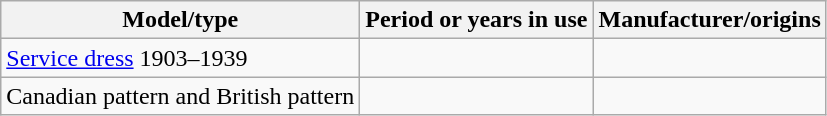<table class="wikitable">
<tr>
<th>Model/type</th>
<th>Period or years in use</th>
<th>Manufacturer/origins</th>
</tr>
<tr>
<td><a href='#'>Service dress</a> 1903–1939</td>
<td></td>
<td></td>
</tr>
<tr>
<td>Canadian pattern and British pattern</td>
<td></td>
<td></td>
</tr>
</table>
